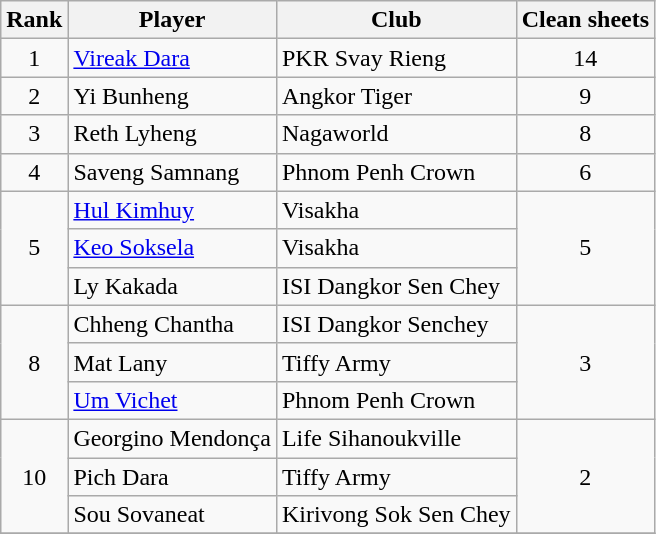<table class="wikitable" style="text-align:center">
<tr>
<th>Rank</th>
<th>Player</th>
<th>Club</th>
<th>Clean sheets</th>
</tr>
<tr>
<td>1</td>
<td align=left> <a href='#'>Vireak Dara</a></td>
<td align=left>PKR Svay Rieng</td>
<td>14</td>
</tr>
<tr>
<td>2</td>
<td align=left> Yi Bunheng</td>
<td align=left>Angkor Tiger</td>
<td>9</td>
</tr>
<tr>
<td>3</td>
<td align=left> Reth Lyheng</td>
<td align=left>Nagaworld</td>
<td>8</td>
</tr>
<tr>
<td>4</td>
<td align=left> Saveng Samnang</td>
<td align=left>Phnom Penh Crown</td>
<td>6</td>
</tr>
<tr>
<td rowspan="3">5</td>
<td align=left> <a href='#'>Hul Kimhuy</a></td>
<td align=left>Visakha</td>
<td rowspan="3">5</td>
</tr>
<tr>
<td align=left> <a href='#'>Keo Soksela</a></td>
<td align=left>Visakha</td>
</tr>
<tr>
<td align=left> Ly Kakada</td>
<td align=left>ISI  Dangkor Sen Chey</td>
</tr>
<tr>
<td rowspan="3">8</td>
<td align=left> Chheng Chantha</td>
<td align=left>ISI Dangkor Senchey</td>
<td rowspan="3">3</td>
</tr>
<tr>
<td align=left> Mat Lany</td>
<td align=left>Tiffy Army</td>
</tr>
<tr>
<td align=left> <a href='#'>Um Vichet</a></td>
<td align=left>Phnom Penh Crown</td>
</tr>
<tr>
<td rowspan="3">10</td>
<td align=left> Georgino Mendonça</td>
<td align=left>Life Sihanoukville</td>
<td rowspan="3">2</td>
</tr>
<tr>
<td align=left> Pich Dara</td>
<td align=left>Tiffy Army</td>
</tr>
<tr>
<td align=left> Sou Sovaneat</td>
<td align=left>Kirivong Sok Sen Chey</td>
</tr>
<tr>
</tr>
</table>
